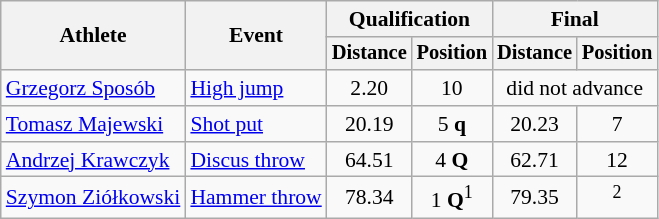<table class=wikitable style="font-size:90%">
<tr>
<th rowspan="2">Athlete</th>
<th rowspan="2">Event</th>
<th colspan="2">Qualification</th>
<th colspan="2">Final</th>
</tr>
<tr style="font-size:95%">
<th>Distance</th>
<th>Position</th>
<th>Distance</th>
<th>Position</th>
</tr>
<tr style=text-align:center>
<td style=text-align:left><a href='#'>Grzegorz Sposób</a></td>
<td style=text-align:left><a href='#'>High jump</a></td>
<td>2.20</td>
<td>10</td>
<td colspan=2>did not advance</td>
</tr>
<tr style=text-align:center>
<td style=text-align:left><a href='#'>Tomasz Majewski</a></td>
<td style=text-align:left><a href='#'>Shot put</a></td>
<td>20.19</td>
<td>5 <strong>q</strong></td>
<td>20.23</td>
<td>7</td>
</tr>
<tr style=text-align:center>
<td style=text-align:left><a href='#'>Andrzej Krawczyk</a></td>
<td style=text-align:left><a href='#'>Discus throw</a></td>
<td>64.51</td>
<td>4 <strong>Q</strong></td>
<td>62.71</td>
<td>12</td>
</tr>
<tr style=text-align:center>
<td style=text-align:left><a href='#'>Szymon Ziółkowski</a></td>
<td style=text-align:left><a href='#'>Hammer throw</a></td>
<td>78.34</td>
<td>1 <strong>Q</strong><sup>1</sup></td>
<td>79.35</td>
<td><sup>2</sup></td>
</tr>
</table>
